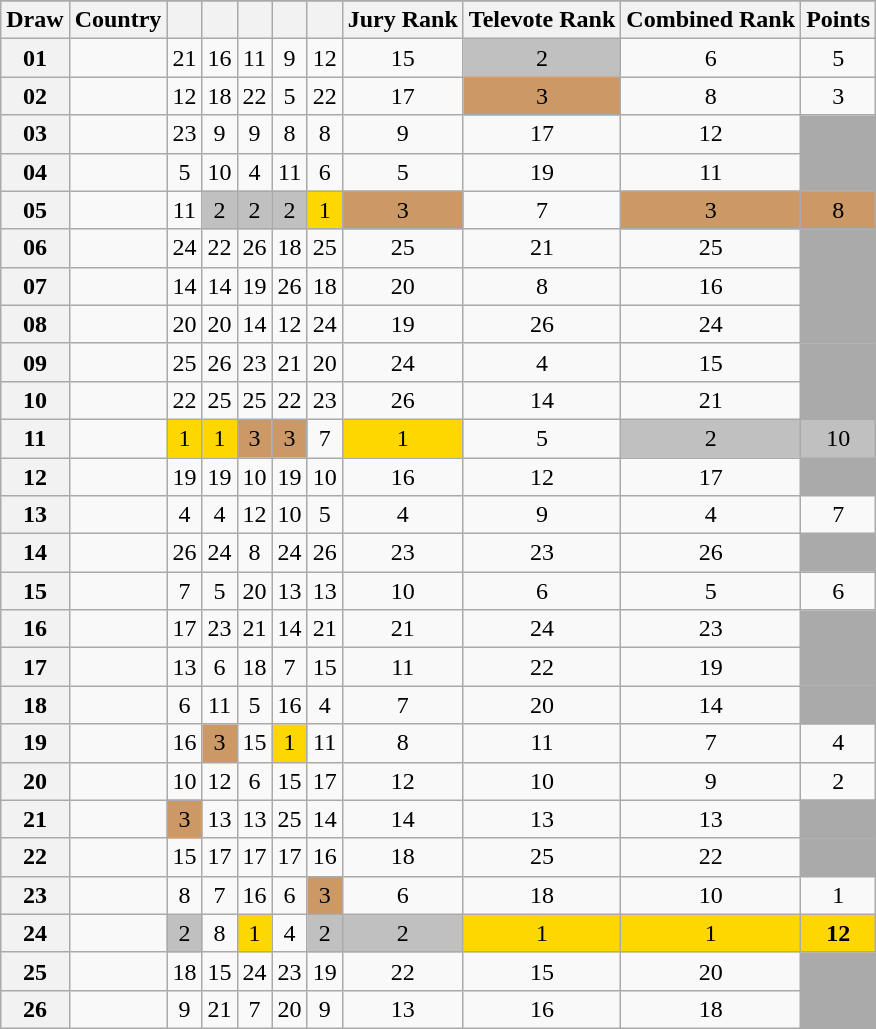<table class="sortable wikitable collapsible plainrowheaders" style="text-align:center;">
<tr>
</tr>
<tr>
<th scope="col">Draw</th>
<th scope="col">Country</th>
<th scope="col"><small></small></th>
<th scope="col"><small></small></th>
<th scope="col"><small></small></th>
<th scope="col"><small></small></th>
<th scope="col"><small></small></th>
<th scope="col">Jury Rank</th>
<th scope="col">Televote Rank</th>
<th scope="col">Combined Rank</th>
<th scope="col">Points</th>
</tr>
<tr>
<th scope="row" style="text-align:center;">01</th>
<td style="text-align:left;"></td>
<td>21</td>
<td>16</td>
<td>11</td>
<td>9</td>
<td>12</td>
<td>15</td>
<td style="background:silver;">2</td>
<td>6</td>
<td>5</td>
</tr>
<tr>
<th scope="row" style="text-align:center;">02</th>
<td style="text-align:left;"></td>
<td>12</td>
<td>18</td>
<td>22</td>
<td>5</td>
<td>22</td>
<td>17</td>
<td style="background:#CC9966;">3</td>
<td>8</td>
<td>3</td>
</tr>
<tr>
<th scope="row" style="text-align:center;">03</th>
<td style="text-align:left;"></td>
<td>23</td>
<td>9</td>
<td>9</td>
<td>8</td>
<td>8</td>
<td>9</td>
<td>17</td>
<td>12</td>
<td style="background:#AAAAAA;"></td>
</tr>
<tr>
<th scope="row" style="text-align:center;">04</th>
<td style="text-align:left;"></td>
<td>5</td>
<td>10</td>
<td>4</td>
<td>11</td>
<td>6</td>
<td>5</td>
<td>19</td>
<td>11</td>
<td style="background:#AAAAAA;"></td>
</tr>
<tr>
<th scope="row" style="text-align:center;">05</th>
<td style="text-align:left;"></td>
<td>11</td>
<td style="background:silver;">2</td>
<td style="background:silver;">2</td>
<td style="background:silver;">2</td>
<td style="background:gold;">1</td>
<td style="background:#CC9966;">3</td>
<td>7</td>
<td style="background:#CC9966;">3</td>
<td style="background:#CC9966;">8</td>
</tr>
<tr>
<th scope="row" style="text-align:center;">06</th>
<td style="text-align:left;"></td>
<td>24</td>
<td>22</td>
<td>26</td>
<td>18</td>
<td>25</td>
<td>25</td>
<td>21</td>
<td>25</td>
<td style="background:#AAAAAA;"></td>
</tr>
<tr>
<th scope="row" style="text-align:center;">07</th>
<td style="text-align:left;"></td>
<td>14</td>
<td>14</td>
<td>19</td>
<td>26</td>
<td>18</td>
<td>20</td>
<td>8</td>
<td>16</td>
<td style="background:#AAAAAA;"></td>
</tr>
<tr>
<th scope="row" style="text-align:center;">08</th>
<td style="text-align:left;"></td>
<td>20</td>
<td>20</td>
<td>14</td>
<td>12</td>
<td>24</td>
<td>19</td>
<td>26</td>
<td>24</td>
<td style="background:#AAAAAA;"></td>
</tr>
<tr>
<th scope="row" style="text-align:center;">09</th>
<td style="text-align:left;"></td>
<td>25</td>
<td>26</td>
<td>23</td>
<td>21</td>
<td>20</td>
<td>24</td>
<td>4</td>
<td>15</td>
<td style="background:#AAAAAA;"></td>
</tr>
<tr>
<th scope="row" style="text-align:center;">10</th>
<td style="text-align:left;"></td>
<td>22</td>
<td>25</td>
<td>25</td>
<td>22</td>
<td>23</td>
<td>26</td>
<td>14</td>
<td>21</td>
<td style="background:#AAAAAA;"></td>
</tr>
<tr>
<th scope="row" style="text-align:center;">11</th>
<td style="text-align:left;"></td>
<td style="background:gold;">1</td>
<td style="background:gold;">1</td>
<td style="background:#CC9966;">3</td>
<td style="background:#CC9966;">3</td>
<td>7</td>
<td style="background:gold;">1</td>
<td>5</td>
<td style="background:silver;">2</td>
<td style="background:silver;">10</td>
</tr>
<tr>
<th scope="row" style="text-align:center;">12</th>
<td style="text-align:left;"></td>
<td>19</td>
<td>19</td>
<td>10</td>
<td>19</td>
<td>10</td>
<td>16</td>
<td>12</td>
<td>17</td>
<td style="background:#AAAAAA;"></td>
</tr>
<tr>
<th scope="row" style="text-align:center;">13</th>
<td style="text-align:left;"></td>
<td>4</td>
<td>4</td>
<td>12</td>
<td>10</td>
<td>5</td>
<td>4</td>
<td>9</td>
<td>4</td>
<td>7</td>
</tr>
<tr>
<th scope="row" style="text-align:center;">14</th>
<td style="text-align:left;"></td>
<td>26</td>
<td>24</td>
<td>8</td>
<td>24</td>
<td>26</td>
<td>23</td>
<td>23</td>
<td>26</td>
<td style="background:#AAAAAA;"></td>
</tr>
<tr>
<th scope="row" style="text-align:center;">15</th>
<td style="text-align:left;"></td>
<td>7</td>
<td>5</td>
<td>20</td>
<td>13</td>
<td>13</td>
<td>10</td>
<td>6</td>
<td>5</td>
<td>6</td>
</tr>
<tr>
<th scope="row" style="text-align:center;">16</th>
<td style="text-align:left;"></td>
<td>17</td>
<td>23</td>
<td>21</td>
<td>14</td>
<td>21</td>
<td>21</td>
<td>24</td>
<td>23</td>
<td style="background:#AAAAAA;"></td>
</tr>
<tr>
<th scope="row" style="text-align:center;">17</th>
<td style="text-align:left;"></td>
<td>13</td>
<td>6</td>
<td>18</td>
<td>7</td>
<td>15</td>
<td>11</td>
<td>22</td>
<td>19</td>
<td style="background:#AAAAAA;"></td>
</tr>
<tr>
<th scope="row" style="text-align:center;">18</th>
<td style="text-align:left;"></td>
<td>6</td>
<td>11</td>
<td>5</td>
<td>16</td>
<td>4</td>
<td>7</td>
<td>20</td>
<td>14</td>
<td style="background:#AAAAAA;"></td>
</tr>
<tr>
<th scope="row" style="text-align:center;">19</th>
<td style="text-align:left;"></td>
<td>16</td>
<td style="background:#CC9966;">3</td>
<td>15</td>
<td style="background:gold;">1</td>
<td>11</td>
<td>8</td>
<td>11</td>
<td>7</td>
<td>4</td>
</tr>
<tr>
<th scope="row" style="text-align:center;">20</th>
<td style="text-align:left;"></td>
<td>10</td>
<td>12</td>
<td>6</td>
<td>15</td>
<td>17</td>
<td>12</td>
<td>10</td>
<td>9</td>
<td>2</td>
</tr>
<tr>
<th scope="row" style="text-align:center;">21</th>
<td style="text-align:left;"></td>
<td style="background:#CC9966;">3</td>
<td>13</td>
<td>13</td>
<td>25</td>
<td>14</td>
<td>14</td>
<td>13</td>
<td>13</td>
<td style="background:#AAAAAA;"></td>
</tr>
<tr>
<th scope="row" style="text-align:center;">22</th>
<td style="text-align:left;"></td>
<td>15</td>
<td>17</td>
<td>17</td>
<td>17</td>
<td>16</td>
<td>18</td>
<td>25</td>
<td>22</td>
<td style="background:#AAAAAA;"></td>
</tr>
<tr>
<th scope="row" style="text-align:center;">23</th>
<td style="text-align:left;"></td>
<td>8</td>
<td>7</td>
<td>16</td>
<td>6</td>
<td style="background:#CC9966;">3</td>
<td>6</td>
<td>18</td>
<td>10</td>
<td>1</td>
</tr>
<tr>
<th scope="row" style="text-align:center;">24</th>
<td style="text-align:left;"></td>
<td style="background:silver;">2</td>
<td>8</td>
<td style="background:gold;">1</td>
<td>4</td>
<td style="background:silver;">2</td>
<td style="background:silver;">2</td>
<td style="background:gold;">1</td>
<td style="background:gold;">1</td>
<td style="background:gold;"><strong>12</strong></td>
</tr>
<tr>
<th scope="row" style="text-align:center;">25</th>
<td style="text-align:left;"></td>
<td>18</td>
<td>15</td>
<td>24</td>
<td>23</td>
<td>19</td>
<td>22</td>
<td>15</td>
<td>20</td>
<td style="background:#AAAAAA;"></td>
</tr>
<tr>
<th scope="row" style="text-align:center;">26</th>
<td style="text-align:left;"></td>
<td>9</td>
<td>21</td>
<td>7</td>
<td>20</td>
<td>9</td>
<td>13</td>
<td>16</td>
<td>18</td>
<td style="background:#AAAAAA;"></td>
</tr>
</table>
